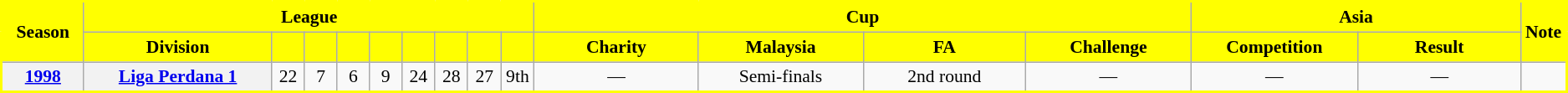<table class="wikitable" style="border:2px solid yellow; font-size:90%; text-align:center;">
<tr>
<th rowspan="2" style="background:yellow; color:black;" width="60">Season</th>
<th colspan="9" style="background:yellow; color:black;">League</th>
<th colspan="4" style="background:yellow; color:black;">Cup</th>
<th colspan="2" style="background:yellow; color:black;">Asia</th>
<th rowspan="2" style="background:yellow; color:black;">Note</th>
</tr>
<tr>
<th style="background:yellow; color:black;" width="150">Division</th>
<th style="background:yellow; color:black;" width="20"></th>
<th style="background:yellow; color:black;" width="20"></th>
<th style="background:yellow; color:black;" width="20"></th>
<th style="background:yellow; color:black;" width="20"></th>
<th style="background:yellow; color:black;" width="20"></th>
<th style="background:yellow; color:black;" width="20"></th>
<th style="background:yellow; color:black;" width="20"></th>
<th style="background:yellow; color:black;" width="20"></th>
<th style="background:yellow; color:black;" width="130">Charity</th>
<th style="background:yellow; color:black;" width="130">Malaysia</th>
<th style="background:yellow; color:black;" width="130">FA</th>
<th style="background:yellow; color:black;" width="130">Challenge</th>
<th style="background:yellow; color:black;" width="130">Competition</th>
<th style="background:yellow; color:black;" width="130">Result</th>
</tr>
<tr>
<th><a href='#'>1998</a></th>
<th><a href='#'>Liga Perdana 1</a></th>
<td>22</td>
<td>7</td>
<td>6</td>
<td>9</td>
<td>24</td>
<td>28</td>
<td>27</td>
<td>9th</td>
<td>—</td>
<td>Semi-finals</td>
<td>2nd round</td>
<td>—</td>
<td>—</td>
<td>—</td>
<td></td>
</tr>
</table>
